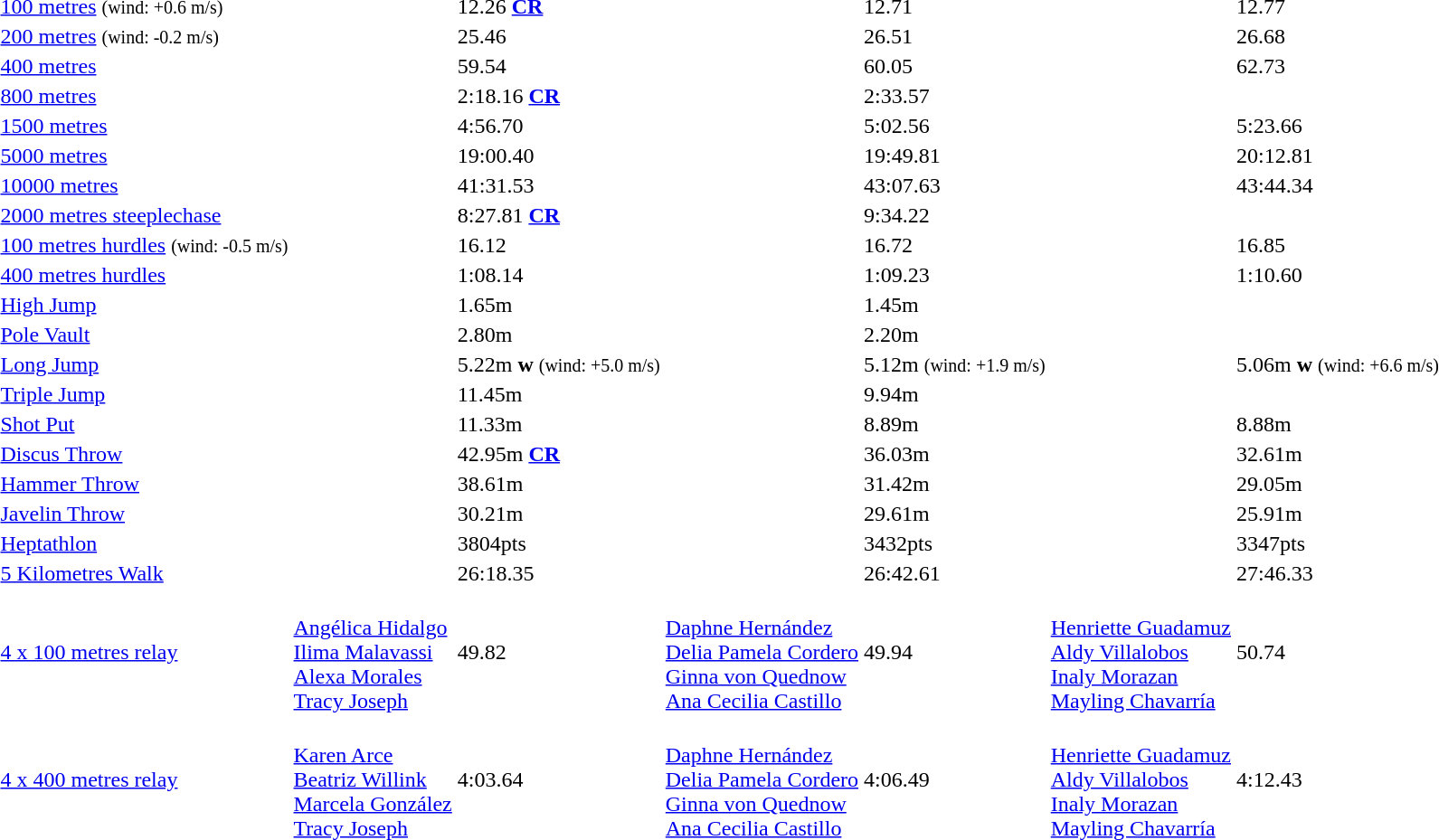<table>
<tr>
<td><a href='#'>100 metres</a> <small>(wind: +0.6 m/s)</small></td>
<td></td>
<td>12.26 <strong><a href='#'>CR</a></strong></td>
<td></td>
<td>12.71</td>
<td></td>
<td>12.77</td>
</tr>
<tr>
<td><a href='#'>200 metres</a> <small>(wind: -0.2 m/s)</small></td>
<td></td>
<td>25.46</td>
<td></td>
<td>26.51</td>
<td></td>
<td>26.68</td>
</tr>
<tr>
<td><a href='#'>400 metres</a></td>
<td></td>
<td>59.54</td>
<td></td>
<td>60.05</td>
<td></td>
<td>62.73</td>
</tr>
<tr>
<td><a href='#'>800 metres</a></td>
<td></td>
<td>2:18.16 <strong><a href='#'>CR</a></strong></td>
<td></td>
<td>2:33.57</td>
<td></td>
<td></td>
</tr>
<tr>
<td><a href='#'>1500 metres</a></td>
<td></td>
<td>4:56.70</td>
<td></td>
<td>5:02.56</td>
<td></td>
<td>5:23.66</td>
</tr>
<tr>
<td><a href='#'>5000 metres</a></td>
<td></td>
<td>19:00.40</td>
<td></td>
<td>19:49.81</td>
<td></td>
<td>20:12.81</td>
</tr>
<tr>
<td><a href='#'>10000 metres</a></td>
<td></td>
<td>41:31.53</td>
<td></td>
<td>43:07.63</td>
<td></td>
<td>43:44.34</td>
</tr>
<tr>
<td><a href='#'>2000 metres steeplechase</a></td>
<td></td>
<td>8:27.81 <strong><a href='#'>CR</a></strong></td>
<td></td>
<td>9:34.22</td>
<td></td>
<td></td>
</tr>
<tr>
<td><a href='#'>100 metres hurdles</a> <small>(wind: -0.5 m/s)</small></td>
<td></td>
<td>16.12</td>
<td></td>
<td>16.72</td>
<td></td>
<td>16.85</td>
</tr>
<tr>
<td><a href='#'>400 metres hurdles</a></td>
<td></td>
<td>1:08.14</td>
<td></td>
<td>1:09.23</td>
<td></td>
<td>1:10.60</td>
</tr>
<tr>
<td><a href='#'>High Jump</a></td>
<td></td>
<td>1.65m</td>
<td> <br> </td>
<td>1.45m</td>
<td></td>
<td></td>
</tr>
<tr>
<td><a href='#'>Pole Vault</a></td>
<td></td>
<td>2.80m</td>
<td></td>
<td>2.20m</td>
<td></td>
<td></td>
</tr>
<tr>
<td><a href='#'>Long Jump</a></td>
<td></td>
<td>5.22m <strong>w</strong> <small>(wind: +5.0 m/s)</small></td>
<td></td>
<td>5.12m <small>(wind: +1.9 m/s)</small></td>
<td></td>
<td>5.06m <strong>w</strong> <small>(wind: +6.6 m/s)</small></td>
</tr>
<tr>
<td><a href='#'>Triple Jump</a></td>
<td></td>
<td>11.45m</td>
<td></td>
<td>9.94m</td>
<td></td>
<td></td>
</tr>
<tr>
<td><a href='#'>Shot Put</a></td>
<td></td>
<td>11.33m</td>
<td></td>
<td>8.89m</td>
<td></td>
<td>8.88m</td>
</tr>
<tr>
<td><a href='#'>Discus Throw</a></td>
<td></td>
<td>42.95m <strong><a href='#'>CR</a></strong></td>
<td></td>
<td>36.03m</td>
<td></td>
<td>32.61m</td>
</tr>
<tr>
<td><a href='#'>Hammer Throw</a></td>
<td></td>
<td>38.61m</td>
<td></td>
<td>31.42m</td>
<td></td>
<td>29.05m</td>
</tr>
<tr>
<td><a href='#'>Javelin Throw</a></td>
<td></td>
<td>30.21m</td>
<td></td>
<td>29.61m</td>
<td></td>
<td>25.91m</td>
</tr>
<tr>
<td><a href='#'>Heptathlon</a></td>
<td></td>
<td>3804pts</td>
<td></td>
<td>3432pts</td>
<td></td>
<td>3347pts</td>
</tr>
<tr>
<td><a href='#'>5 Kilometres Walk</a></td>
<td></td>
<td>26:18.35</td>
<td></td>
<td>26:42.61</td>
<td></td>
<td>27:46.33</td>
</tr>
<tr>
<td><a href='#'>4 x 100 metres relay</a></td>
<td> <br> <a href='#'>Angélica Hidalgo</a> <br> <a href='#'>Ilima Malavassi</a> <br> <a href='#'>Alexa Morales</a> <br> <a href='#'>Tracy Joseph</a></td>
<td>49.82</td>
<td> <br> <a href='#'>Daphne Hernández</a> <br> <a href='#'>Delia Pamela Cordero</a> <br> <a href='#'>Ginna von Quednow</a> <br> <a href='#'>Ana Cecilia Castillo</a></td>
<td>49.94</td>
<td> <br> <a href='#'>Henriette Guadamuz</a> <br> <a href='#'>Aldy Villalobos</a> <br> <a href='#'>Inaly Morazan</a> <br> <a href='#'>Mayling Chavarría</a></td>
<td>50.74</td>
</tr>
<tr>
<td><a href='#'>4 x 400 metres relay</a></td>
<td> <br> <a href='#'>Karen Arce</a> <br> <a href='#'>Beatriz Willink</a> <br> <a href='#'>Marcela González</a> <br> <a href='#'>Tracy Joseph</a></td>
<td>4:03.64</td>
<td> <br> <a href='#'>Daphne Hernández</a> <br> <a href='#'>Delia Pamela Cordero</a> <br> <a href='#'>Ginna von Quednow</a> <br> <a href='#'>Ana Cecilia Castillo</a></td>
<td>4:06.49</td>
<td> <br> <a href='#'>Henriette Guadamuz</a> <br> <a href='#'>Aldy Villalobos</a> <br> <a href='#'>Inaly Morazan</a> <br> <a href='#'>Mayling Chavarría</a></td>
<td>4:12.43</td>
</tr>
</table>
